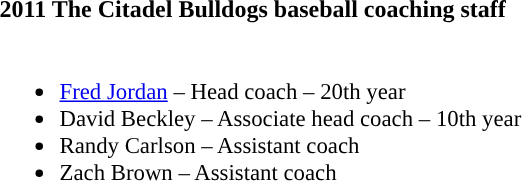<table class="toccolours" style="text-align: left;">
<tr>
<th colspan="9">2011 The Citadel Bulldogs baseball coaching staff</th>
</tr>
<tr>
<td style="font-size: 95%;" valign="top"><br><ul><li><a href='#'>Fred Jordan</a> – Head coach – 20th year</li><li>David Beckley – Associate head coach – 10th year</li><li>Randy Carlson – Assistant coach</li><li>Zach Brown – Assistant coach</li></ul></td>
</tr>
</table>
